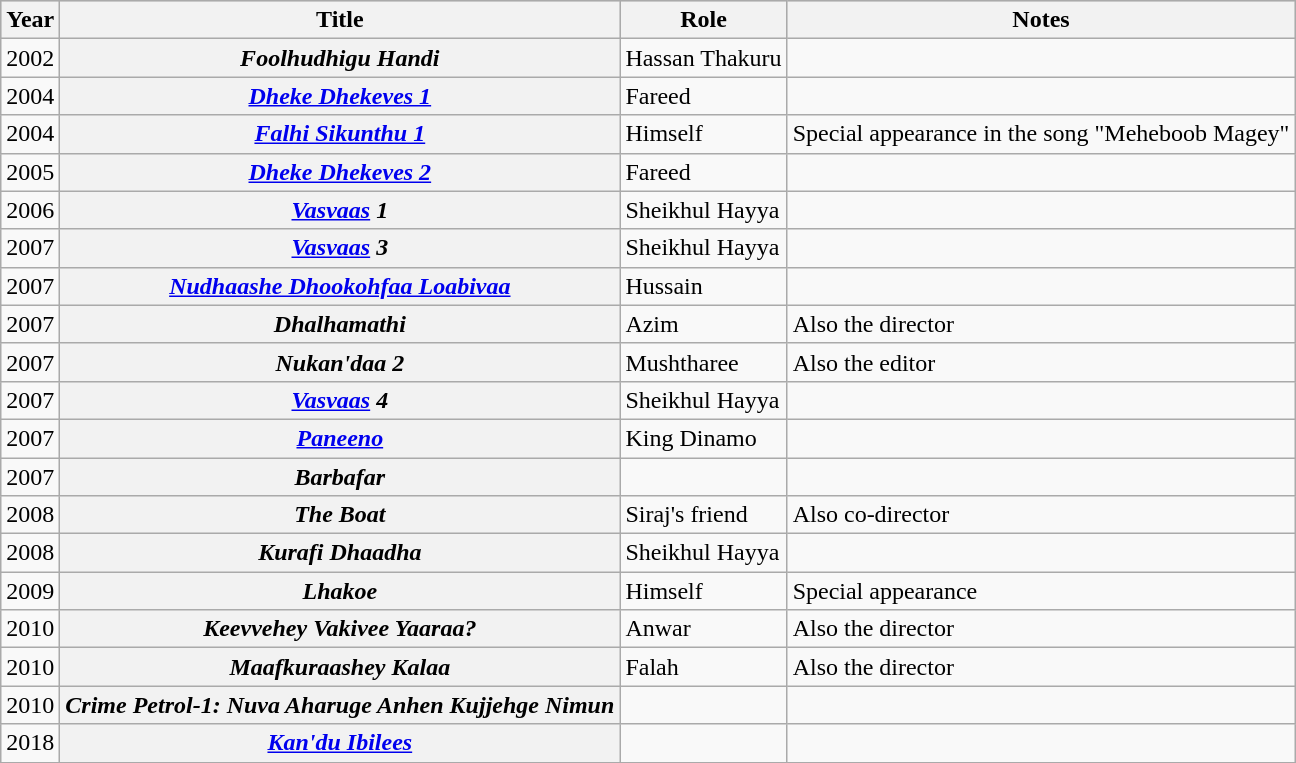<table class="wikitable sortable plainrowheaders">
<tr style="background:#ccc; text-align:center;">
<th scope="col">Year</th>
<th scope="col">Title</th>
<th scope="col">Role</th>
<th scope="col">Notes</th>
</tr>
<tr>
<td>2002</td>
<th scope="row"><em>Foolhudhigu Handi</em></th>
<td>Hassan Thakuru</td>
<td></td>
</tr>
<tr>
<td>2004</td>
<th scope="row"><em><a href='#'>Dheke Dhekeves 1</a></em></th>
<td>Fareed</td>
<td></td>
</tr>
<tr>
<td>2004</td>
<th scope="row"><em><a href='#'>Falhi Sikunthu 1</a></em></th>
<td>Himself</td>
<td>Special appearance in the song "Meheboob Magey"</td>
</tr>
<tr>
<td>2005</td>
<th scope="row"><em><a href='#'>Dheke Dhekeves 2</a></em></th>
<td>Fareed</td>
<td></td>
</tr>
<tr>
<td>2006</td>
<th scope="row"><em><a href='#'>Vasvaas</a> 1</em></th>
<td>Sheikhul Hayya</td>
<td></td>
</tr>
<tr>
<td>2007</td>
<th scope="row"><em><a href='#'>Vasvaas</a> 3</em></th>
<td>Sheikhul Hayya</td>
<td></td>
</tr>
<tr>
<td>2007</td>
<th scope="row"><em><a href='#'>Nudhaashe Dhookohfaa Loabivaa</a></em></th>
<td>Hussain</td>
<td></td>
</tr>
<tr>
<td>2007</td>
<th scope="row"><em>Dhalhamathi</em></th>
<td>Azim</td>
<td>Also the director</td>
</tr>
<tr>
<td>2007</td>
<th scope="row"><em>Nukan'daa 2</em></th>
<td>Mushtharee</td>
<td>Also the editor</td>
</tr>
<tr>
<td>2007</td>
<th scope="row"><em><a href='#'>Vasvaas</a> 4</em></th>
<td>Sheikhul Hayya</td>
<td></td>
</tr>
<tr>
<td>2007</td>
<th scope="row"><em><a href='#'>Paneeno</a></em></th>
<td>King Dinamo</td>
<td></td>
</tr>
<tr>
<td>2007</td>
<th scope="row"><em>Barbafar</em></th>
<td></td>
<td></td>
</tr>
<tr>
<td>2008</td>
<th scope="row"><em>The Boat</em></th>
<td>Siraj's friend</td>
<td>Also co-director</td>
</tr>
<tr>
<td>2008</td>
<th scope="row"><em>Kurafi Dhaadha</em></th>
<td>Sheikhul Hayya</td>
<td></td>
</tr>
<tr>
<td>2009</td>
<th scope="row"><em>Lhakoe</em></th>
<td>Himself</td>
<td>Special appearance</td>
</tr>
<tr>
<td>2010</td>
<th scope="row"><em>Keevvehey Vakivee Yaaraa?</em></th>
<td>Anwar</td>
<td>Also the director</td>
</tr>
<tr>
<td>2010</td>
<th scope="row"><em>Maafkuraashey Kalaa</em></th>
<td>Falah</td>
<td>Also the director</td>
</tr>
<tr>
<td>2010</td>
<th scope="row"><em>Crime Petrol-1: Nuva Aharuge Anhen Kujjehge Nimun</em></th>
<td></td>
<td></td>
</tr>
<tr>
<td>2018</td>
<th scope="row"><em><a href='#'>Kan'du Ibilees</a></em></th>
<td></td>
<td></td>
</tr>
<tr>
</tr>
</table>
